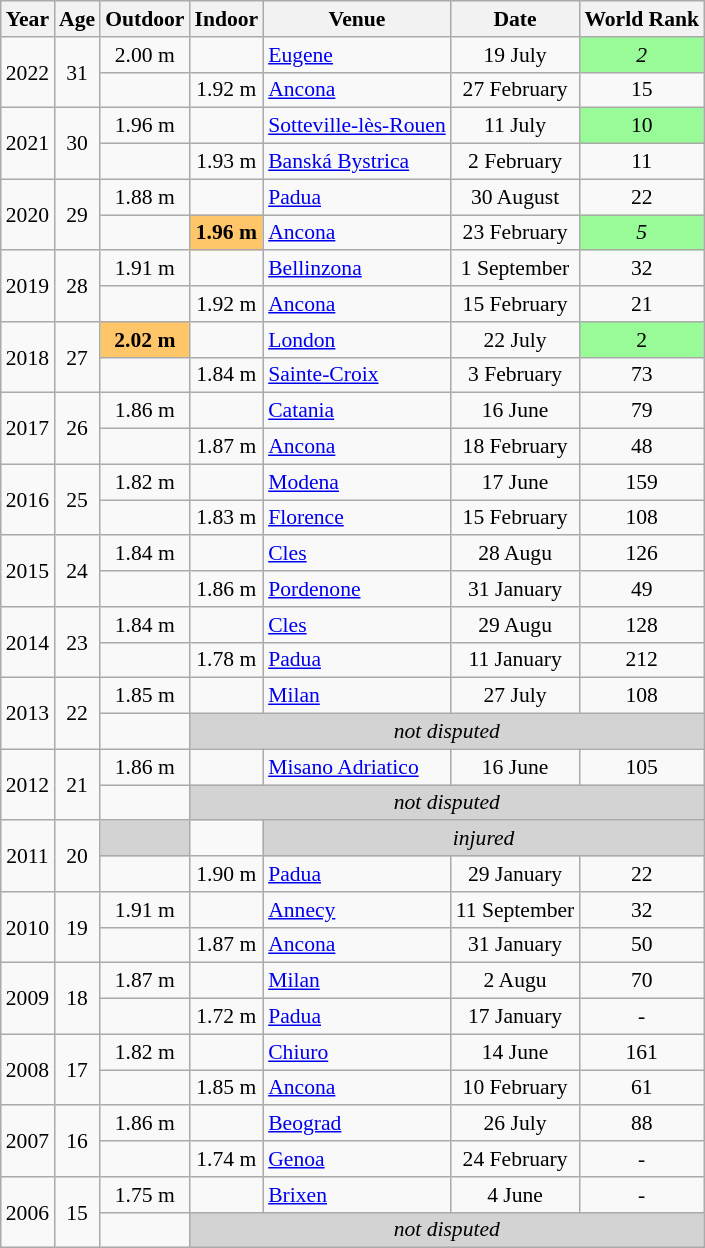<table class="wikitable sortable" style="wid:55%; font-size:90%; text-align:center;">
<tr>
<th>Year</th>
<th>Age</th>
<th style="wid:5em">Outdoor</th>
<th style="wid:5em">Indoor</th>
<th>Venue</th>
<th>Date</th>
<th>World Rank</th>
</tr>
<tr>
<td rowspan=2>2022</td>
<td rowspan=2>31</td>
<td>2.00 m</td>
<td></td>
<td align=left> <a href='#'>Eugene</a></td>
<td>19 July</td>
<td bgcolor=palegreen><em>2</em></td>
</tr>
<tr>
<td></td>
<td>1.92 m</td>
<td align=left> <a href='#'>Ancona</a></td>
<td>27 February</td>
<td>15</td>
</tr>
<tr>
<td rowspan=2>2021</td>
<td rowspan=2>30</td>
<td>1.96 m</td>
<td></td>
<td align=left> <a href='#'>Sotteville-lès-Rouen</a></td>
<td>11 July</td>
<td bgcolor=palegreen>10</td>
</tr>
<tr>
<td></td>
<td>1.93 m</td>
<td align=left> <a href='#'>Banská Bystrica</a></td>
<td>2 February</td>
<td>11</td>
</tr>
<tr>
<td rowspan=2>2020</td>
<td rowspan=2>29</td>
<td>1.88 m</td>
<td></td>
<td align=left> <a href='#'>Padua</a></td>
<td>30 August</td>
<td>22</td>
</tr>
<tr>
<td></td>
<td bgcolor=#ffc569><strong>1.96 m</strong></td>
<td align=left> <a href='#'>Ancona</a></td>
<td>23 February</td>
<td bgcolor=palegreen><em>5</em></td>
</tr>
<tr>
<td rowspan=2>2019</td>
<td rowspan=2>28</td>
<td>1.91 m</td>
<td></td>
<td align=left> <a href='#'>Bellinzona</a></td>
<td>1 September</td>
<td>32</td>
</tr>
<tr>
<td></td>
<td>1.92 m</td>
<td align=left> <a href='#'>Ancona</a></td>
<td>15 February</td>
<td>21</td>
</tr>
<tr>
<td rowspan=2>2018</td>
<td rowspan=2>27</td>
<td bgcolor=#ffc569><strong>2.02 m</strong></td>
<td></td>
<td align=left> <a href='#'>London</a></td>
<td>22 July</td>
<td bgcolor=palegreen>2</td>
</tr>
<tr>
<td></td>
<td>1.84 m</td>
<td align=left> <a href='#'>Sainte-Croix</a></td>
<td>3 February</td>
<td>73</td>
</tr>
<tr>
<td rowspan=2>2017</td>
<td rowspan=2>26</td>
<td>1.86 m</td>
<td></td>
<td align=left> <a href='#'>Catania</a></td>
<td>16 June</td>
<td>79</td>
</tr>
<tr>
<td></td>
<td>1.87 m</td>
<td align=left> <a href='#'>Ancona</a></td>
<td>18 February</td>
<td>48</td>
</tr>
<tr>
<td rowspan=2>2016</td>
<td rowspan=2>25</td>
<td>1.82 m</td>
<td></td>
<td align=left> <a href='#'>Modena</a></td>
<td>17 June</td>
<td>159</td>
</tr>
<tr>
<td></td>
<td>1.83 m</td>
<td align=left> <a href='#'>Florence</a></td>
<td>15 February</td>
<td>108</td>
</tr>
<tr>
<td rowspan=2>2015</td>
<td rowspan=2>24</td>
<td>1.84 m</td>
<td></td>
<td align=left> <a href='#'>Cles</a></td>
<td>28 Augu</td>
<td>126</td>
</tr>
<tr>
<td></td>
<td>1.86 m</td>
<td align=left> <a href='#'>Pordenone</a></td>
<td>31 January</td>
<td>49</td>
</tr>
<tr>
<td rowspan=2>2014</td>
<td rowspan=2>23</td>
<td>1.84 m</td>
<td></td>
<td align=left> <a href='#'>Cles</a></td>
<td>29 Augu</td>
<td>128</td>
</tr>
<tr>
<td></td>
<td>1.78 m</td>
<td align=left> <a href='#'>Padua</a></td>
<td>11 January</td>
<td>212</td>
</tr>
<tr>
<td rowspan=2>2013</td>
<td rowspan=2>22</td>
<td>1.85 m</td>
<td></td>
<td align=left> <a href='#'>Milan</a></td>
<td>27 July</td>
<td>108</td>
</tr>
<tr>
<td></td>
<td colspan=4 bgcolor=lightgrey><em>not disputed</em></td>
</tr>
<tr>
<td rowspan=2>2012</td>
<td rowspan=2>21</td>
<td>1.86 m</td>
<td></td>
<td align=left> <a href='#'>Misano Adriatico</a></td>
<td>16 June</td>
<td>105</td>
</tr>
<tr>
<td></td>
<td colspan=4 bgcolor=lightgrey><em>not disputed</em></td>
</tr>
<tr>
<td rowspan=2>2011</td>
<td rowspan=2>20</td>
<td bgcolor=lightgrey></td>
<td></td>
<td colspan=3 bgcolor=lightgrey><em>injured</em></td>
</tr>
<tr>
<td></td>
<td>1.90 m</td>
<td align=left> <a href='#'>Padua</a></td>
<td>29 January</td>
<td>22</td>
</tr>
<tr>
<td rowspan=2>2010</td>
<td rowspan=2>19</td>
<td>1.91 m</td>
<td></td>
<td align=left> <a href='#'>Annecy</a></td>
<td>11 September</td>
<td>32</td>
</tr>
<tr>
<td></td>
<td>1.87 m</td>
<td align=left> <a href='#'>Ancona</a></td>
<td>31 January</td>
<td>50</td>
</tr>
<tr>
<td rowspan=2>2009</td>
<td rowspan=2>18</td>
<td>1.87 m</td>
<td></td>
<td align=left> <a href='#'>Milan</a></td>
<td>2 Augu</td>
<td>70</td>
</tr>
<tr>
<td></td>
<td>1.72 m</td>
<td align=left> <a href='#'>Padua</a></td>
<td>17 January</td>
<td>-</td>
</tr>
<tr>
<td rowspan=2>2008</td>
<td rowspan=2>17</td>
<td>1.82 m</td>
<td></td>
<td align=left> <a href='#'>Chiuro</a></td>
<td>14 June</td>
<td>161</td>
</tr>
<tr>
<td></td>
<td>1.85 m</td>
<td align=left> <a href='#'>Ancona</a></td>
<td>10 February</td>
<td>61</td>
</tr>
<tr>
<td rowspan=2>2007</td>
<td rowspan=2>16</td>
<td>1.86 m</td>
<td></td>
<td align=left> <a href='#'>Beograd</a></td>
<td>26 July</td>
<td>88</td>
</tr>
<tr>
<td></td>
<td>1.74 m</td>
<td align=left> <a href='#'>Genoa</a></td>
<td>24 February</td>
<td>-</td>
</tr>
<tr>
<td rowspan=2>2006</td>
<td rowspan=2>15</td>
<td>1.75 m</td>
<td></td>
<td align=left> <a href='#'>Brixen</a></td>
<td>4 June</td>
<td>-</td>
</tr>
<tr>
<td></td>
<td colspan=4 bgcolor=lightgrey><em>not disputed</em></td>
</tr>
</table>
